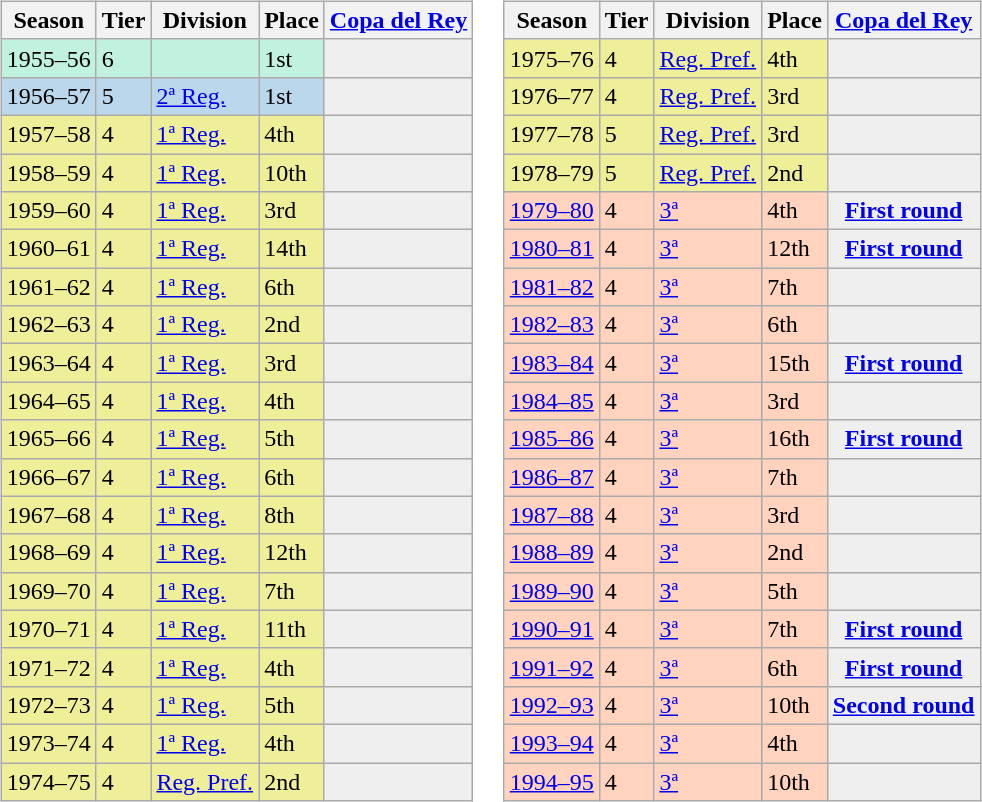<table>
<tr>
<td valign="top" width=0%><br><table class="wikitable">
<tr style="background:#f0f6fa;">
<th>Season</th>
<th>Tier</th>
<th>Division</th>
<th>Place</th>
<th><a href='#'>Copa del Rey</a></th>
</tr>
<tr>
<td style="background:#C0F2DF;">1955–56</td>
<td style="background:#C0F2DF;">6</td>
<td style="background:#C0F2DF;"></td>
<td style="background:#C0F2DF;">1st</td>
<th style="background:#efefef;"></th>
</tr>
<tr>
<td style="background:#BBD7EC;">1956–57</td>
<td style="background:#BBD7EC;">5</td>
<td style="background:#BBD7EC;"><a href='#'>2ª Reg.</a></td>
<td style="background:#BBD7EC;">1st</td>
<th style="background:#efefef;"></th>
</tr>
<tr>
<td style="background:#EFEF99;">1957–58</td>
<td style="background:#EFEF99;">4</td>
<td style="background:#EFEF99;"><a href='#'>1ª Reg.</a></td>
<td style="background:#EFEF99;">4th</td>
<th style="background:#efefef;"></th>
</tr>
<tr>
<td style="background:#EFEF99;">1958–59</td>
<td style="background:#EFEF99;">4</td>
<td style="background:#EFEF99;"><a href='#'>1ª Reg.</a></td>
<td style="background:#EFEF99;">10th</td>
<th style="background:#efefef;"></th>
</tr>
<tr>
<td style="background:#EFEF99;">1959–60</td>
<td style="background:#EFEF99;">4</td>
<td style="background:#EFEF99;"><a href='#'>1ª Reg.</a></td>
<td style="background:#EFEF99;">3rd</td>
<th style="background:#efefef;"></th>
</tr>
<tr>
<td style="background:#EFEF99;">1960–61</td>
<td style="background:#EFEF99;">4</td>
<td style="background:#EFEF99;"><a href='#'>1ª Reg.</a></td>
<td style="background:#EFEF99;">14th</td>
<th style="background:#efefef;"></th>
</tr>
<tr>
<td style="background:#EFEF99;">1961–62</td>
<td style="background:#EFEF99;">4</td>
<td style="background:#EFEF99;"><a href='#'>1ª Reg.</a></td>
<td style="background:#EFEF99;">6th</td>
<th style="background:#efefef;"></th>
</tr>
<tr>
<td style="background:#EFEF99;">1962–63</td>
<td style="background:#EFEF99;">4</td>
<td style="background:#EFEF99;"><a href='#'>1ª Reg.</a></td>
<td style="background:#EFEF99;">2nd</td>
<th style="background:#efefef;"></th>
</tr>
<tr>
<td style="background:#EFEF99;">1963–64</td>
<td style="background:#EFEF99;">4</td>
<td style="background:#EFEF99;"><a href='#'>1ª Reg.</a></td>
<td style="background:#EFEF99;">3rd</td>
<th style="background:#efefef;"></th>
</tr>
<tr>
<td style="background:#EFEF99;">1964–65</td>
<td style="background:#EFEF99;">4</td>
<td style="background:#EFEF99;"><a href='#'>1ª Reg.</a></td>
<td style="background:#EFEF99;">4th</td>
<th style="background:#efefef;"></th>
</tr>
<tr>
<td style="background:#EFEF99;">1965–66</td>
<td style="background:#EFEF99;">4</td>
<td style="background:#EFEF99;"><a href='#'>1ª Reg.</a></td>
<td style="background:#EFEF99;">5th</td>
<th style="background:#efefef;"></th>
</tr>
<tr>
<td style="background:#EFEF99;">1966–67</td>
<td style="background:#EFEF99;">4</td>
<td style="background:#EFEF99;"><a href='#'>1ª Reg.</a></td>
<td style="background:#EFEF99;">6th</td>
<th style="background:#efefef;"></th>
</tr>
<tr>
<td style="background:#EFEF99;">1967–68</td>
<td style="background:#EFEF99;">4</td>
<td style="background:#EFEF99;"><a href='#'>1ª Reg.</a></td>
<td style="background:#EFEF99;">8th</td>
<th style="background:#efefef;"></th>
</tr>
<tr>
<td style="background:#EFEF99;">1968–69</td>
<td style="background:#EFEF99;">4</td>
<td style="background:#EFEF99;"><a href='#'>1ª Reg.</a></td>
<td style="background:#EFEF99;">12th</td>
<th style="background:#efefef;"></th>
</tr>
<tr>
<td style="background:#EFEF99;">1969–70</td>
<td style="background:#EFEF99;">4</td>
<td style="background:#EFEF99;"><a href='#'>1ª Reg.</a></td>
<td style="background:#EFEF99;">7th</td>
<th style="background:#efefef;"></th>
</tr>
<tr>
<td style="background:#EFEF99;">1970–71</td>
<td style="background:#EFEF99;">4</td>
<td style="background:#EFEF99;"><a href='#'>1ª Reg.</a></td>
<td style="background:#EFEF99;">11th</td>
<th style="background:#efefef;"></th>
</tr>
<tr>
<td style="background:#EFEF99;">1971–72</td>
<td style="background:#EFEF99;">4</td>
<td style="background:#EFEF99;"><a href='#'>1ª Reg.</a></td>
<td style="background:#EFEF99;">4th</td>
<th style="background:#efefef;"></th>
</tr>
<tr>
<td style="background:#EFEF99;">1972–73</td>
<td style="background:#EFEF99;">4</td>
<td style="background:#EFEF99;"><a href='#'>1ª Reg.</a></td>
<td style="background:#EFEF99;">5th</td>
<th style="background:#efefef;"></th>
</tr>
<tr>
<td style="background:#EFEF99;">1973–74</td>
<td style="background:#EFEF99;">4</td>
<td style="background:#EFEF99;"><a href='#'>1ª Reg.</a></td>
<td style="background:#EFEF99;">4th</td>
<th style="background:#efefef;"></th>
</tr>
<tr>
<td style="background:#EFEF99;">1974–75</td>
<td style="background:#EFEF99;">4</td>
<td style="background:#EFEF99;"><a href='#'>Reg. Pref.</a></td>
<td style="background:#EFEF99;">2nd</td>
<th style="background:#efefef;"></th>
</tr>
</table>
</td>
<td valign="top" width=0%><br><table class="wikitable">
<tr style="background:#f0f6fa;">
<th>Season</th>
<th>Tier</th>
<th>Division</th>
<th>Place</th>
<th><a href='#'>Copa del Rey</a></th>
</tr>
<tr>
<td style="background:#EFEF99;">1975–76</td>
<td style="background:#EFEF99;">4</td>
<td style="background:#EFEF99;"><a href='#'>Reg. Pref.</a></td>
<td style="background:#EFEF99;">4th</td>
<th style="background:#efefef;"></th>
</tr>
<tr>
<td style="background:#EFEF99;">1976–77</td>
<td style="background:#EFEF99;">4</td>
<td style="background:#EFEF99;"><a href='#'>Reg. Pref.</a></td>
<td style="background:#EFEF99;">3rd</td>
<th style="background:#efefef;"></th>
</tr>
<tr>
<td style="background:#EFEF99;">1977–78</td>
<td style="background:#EFEF99;">5</td>
<td style="background:#EFEF99;"><a href='#'>Reg. Pref.</a></td>
<td style="background:#EFEF99;">3rd</td>
<th style="background:#efefef;"></th>
</tr>
<tr>
<td style="background:#EFEF99;">1978–79</td>
<td style="background:#EFEF99;">5</td>
<td style="background:#EFEF99;"><a href='#'>Reg. Pref.</a></td>
<td style="background:#EFEF99;">2nd</td>
<th style="background:#efefef;"></th>
</tr>
<tr>
<td style="background:#FFD3BD;"><a href='#'>1979–80</a></td>
<td style="background:#FFD3BD;">4</td>
<td style="background:#FFD3BD;"><a href='#'>3ª</a></td>
<td style="background:#FFD3BD;">4th</td>
<th style="background:#efefef;"><a href='#'>First round</a></th>
</tr>
<tr>
<td style="background:#FFD3BD;"><a href='#'>1980–81</a></td>
<td style="background:#FFD3BD;">4</td>
<td style="background:#FFD3BD;"><a href='#'>3ª</a></td>
<td style="background:#FFD3BD;">12th</td>
<th style="background:#efefef;"><a href='#'>First round</a></th>
</tr>
<tr>
<td style="background:#FFD3BD;"><a href='#'>1981–82</a></td>
<td style="background:#FFD3BD;">4</td>
<td style="background:#FFD3BD;"><a href='#'>3ª</a></td>
<td style="background:#FFD3BD;">7th</td>
<th style="background:#efefef;"></th>
</tr>
<tr>
<td style="background:#FFD3BD;"><a href='#'>1982–83</a></td>
<td style="background:#FFD3BD;">4</td>
<td style="background:#FFD3BD;"><a href='#'>3ª</a></td>
<td style="background:#FFD3BD;">6th</td>
<th style="background:#efefef;"></th>
</tr>
<tr>
<td style="background:#FFD3BD;"><a href='#'>1983–84</a></td>
<td style="background:#FFD3BD;">4</td>
<td style="background:#FFD3BD;"><a href='#'>3ª</a></td>
<td style="background:#FFD3BD;">15th</td>
<th style="background:#efefef;"><a href='#'>First round</a></th>
</tr>
<tr>
<td style="background:#FFD3BD;"><a href='#'>1984–85</a></td>
<td style="background:#FFD3BD;">4</td>
<td style="background:#FFD3BD;"><a href='#'>3ª</a></td>
<td style="background:#FFD3BD;">3rd</td>
<th style="background:#efefef;"></th>
</tr>
<tr>
<td style="background:#FFD3BD;"><a href='#'>1985–86</a></td>
<td style="background:#FFD3BD;">4</td>
<td style="background:#FFD3BD;"><a href='#'>3ª</a></td>
<td style="background:#FFD3BD;">16th</td>
<th style="background:#efefef;"><a href='#'>First round</a></th>
</tr>
<tr>
<td style="background:#FFD3BD;"><a href='#'>1986–87</a></td>
<td style="background:#FFD3BD;">4</td>
<td style="background:#FFD3BD;"><a href='#'>3ª</a></td>
<td style="background:#FFD3BD;">7th</td>
<th style="background:#efefef;"></th>
</tr>
<tr>
<td style="background:#FFD3BD;"><a href='#'>1987–88</a></td>
<td style="background:#FFD3BD;">4</td>
<td style="background:#FFD3BD;"><a href='#'>3ª</a></td>
<td style="background:#FFD3BD;">3rd</td>
<th style="background:#efefef;"></th>
</tr>
<tr>
<td style="background:#FFD3BD;"><a href='#'>1988–89</a></td>
<td style="background:#FFD3BD;">4</td>
<td style="background:#FFD3BD;"><a href='#'>3ª</a></td>
<td style="background:#FFD3BD;">2nd</td>
<th style="background:#efefef;"></th>
</tr>
<tr>
<td style="background:#FFD3BD;"><a href='#'>1989–90</a></td>
<td style="background:#FFD3BD;">4</td>
<td style="background:#FFD3BD;"><a href='#'>3ª</a></td>
<td style="background:#FFD3BD;">5th</td>
<td style="background:#efefef;"></td>
</tr>
<tr>
<td style="background:#FFD3BD;"><a href='#'>1990–91</a></td>
<td style="background:#FFD3BD;">4</td>
<td style="background:#FFD3BD;"><a href='#'>3ª</a></td>
<td style="background:#FFD3BD;">7th</td>
<th style="background:#efefef;"><a href='#'>First round</a></th>
</tr>
<tr>
<td style="background:#FFD3BD;"><a href='#'>1991–92</a></td>
<td style="background:#FFD3BD;">4</td>
<td style="background:#FFD3BD;"><a href='#'>3ª</a></td>
<td style="background:#FFD3BD;">6th</td>
<th style="background:#efefef;"><a href='#'>First round</a></th>
</tr>
<tr>
<td style="background:#FFD3BD;"><a href='#'>1992–93</a></td>
<td style="background:#FFD3BD;">4</td>
<td style="background:#FFD3BD;"><a href='#'>3ª</a></td>
<td style="background:#FFD3BD;">10th</td>
<th style="background:#efefef;"><a href='#'>Second round</a></th>
</tr>
<tr>
<td style="background:#FFD3BD;"><a href='#'>1993–94</a></td>
<td style="background:#FFD3BD;">4</td>
<td style="background:#FFD3BD;"><a href='#'>3ª</a></td>
<td style="background:#FFD3BD;">4th</td>
<th style="background:#efefef;"></th>
</tr>
<tr>
<td style="background:#FFD3BD;"><a href='#'>1994–95</a></td>
<td style="background:#FFD3BD;">4</td>
<td style="background:#FFD3BD;"><a href='#'>3ª</a></td>
<td style="background:#FFD3BD;">10th</td>
<th style="background:#efefef;"></th>
</tr>
</table>
</td>
</tr>
</table>
